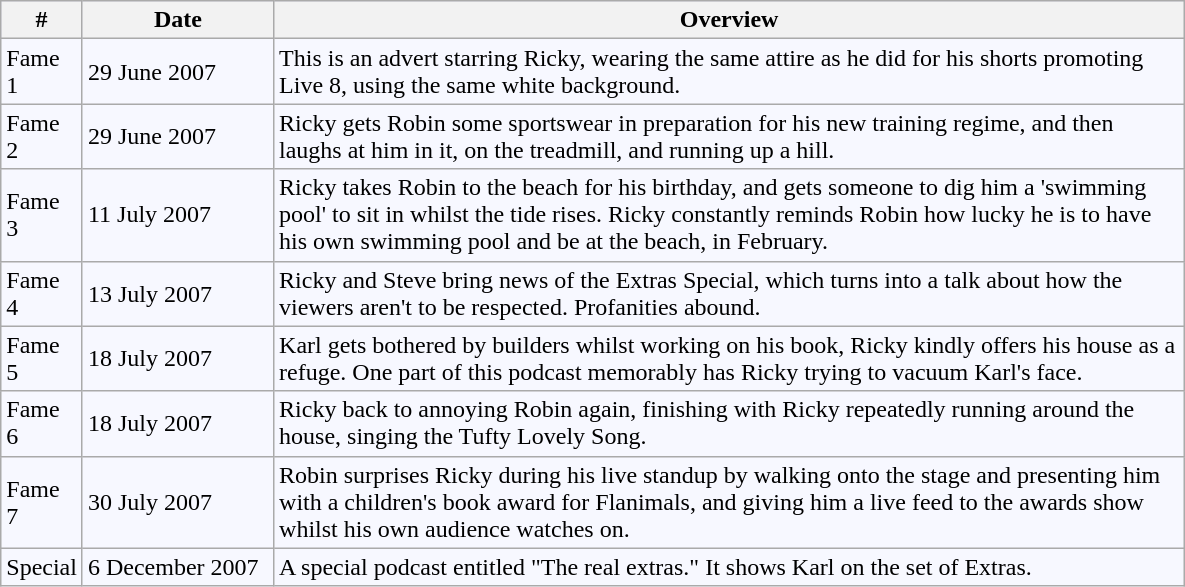<table class="wikitable" style="border:1px; background-color:#f7f8ff" align=center cellpadding="7">
<tr align="center" bgcolor="#e6e9ff">
<th width="25">#</th>
<th width="120">Date</th>
<th width="600">Overview</th>
</tr>
<tr>
<td>Fame 1</td>
<td>29 June 2007</td>
<td>This is an advert starring Ricky, wearing the same attire as he did for his shorts promoting Live 8, using the same white background.</td>
</tr>
<tr>
<td>Fame 2</td>
<td>29 June 2007</td>
<td>Ricky gets Robin some sportswear in preparation for his new training regime, and then laughs at him in it, on the treadmill, and running up a hill.</td>
</tr>
<tr>
<td>Fame 3</td>
<td>11 July 2007</td>
<td>Ricky takes Robin to the beach for his birthday, and gets someone to dig him a 'swimming pool' to sit in whilst the tide rises. Ricky constantly reminds Robin how lucky he is to have his own swimming pool and be at the beach, in February.</td>
</tr>
<tr>
<td>Fame 4</td>
<td>13 July 2007</td>
<td>Ricky and Steve bring news of the Extras Special, which turns into a talk about how the viewers aren't to be respected. Profanities abound.</td>
</tr>
<tr>
<td>Fame 5</td>
<td>18 July 2007</td>
<td>Karl gets bothered by builders whilst working on his book, Ricky kindly offers his house as a refuge. One part of this podcast memorably has Ricky trying to vacuum Karl's face.</td>
</tr>
<tr>
<td>Fame 6</td>
<td>18 July 2007</td>
<td>Ricky back to annoying Robin again, finishing with Ricky repeatedly running around the house, singing the Tufty Lovely Song.</td>
</tr>
<tr>
<td>Fame 7</td>
<td>30 July 2007</td>
<td>Robin surprises Ricky during his live standup by walking onto the stage and presenting him with a children's book award for Flanimals, and giving him a live feed to the awards show whilst his own audience watches on.</td>
</tr>
<tr>
<td>Special</td>
<td>6 December 2007</td>
<td>A special podcast entitled "The real extras." It shows Karl on the set of Extras.</td>
</tr>
</table>
